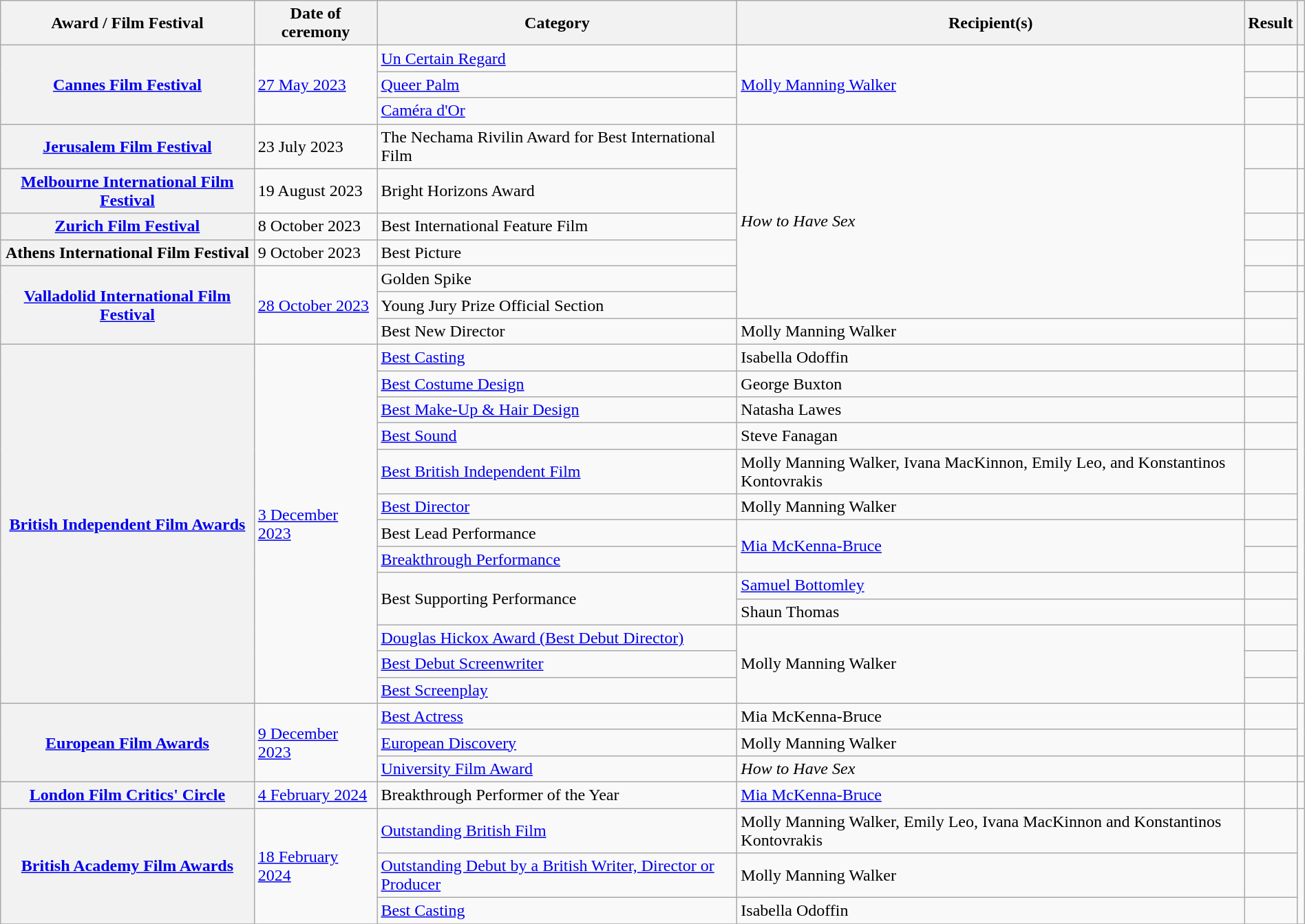<table class="wikitable sortable plainrowheaders" style="width: 100%;">
<tr>
<th scope="col">Award / Film Festival</th>
<th scope="col">Date of ceremony</th>
<th scope="col">Category</th>
<th scope="col">Recipient(s)</th>
<th scope="col">Result</th>
<th scope="col" class="unsortable"></th>
</tr>
<tr>
<th scope="row" rowspan="3"><a href='#'>Cannes Film Festival</a></th>
<td rowspan="3"><a href='#'>27 May 2023</a></td>
<td><a href='#'>Un Certain Regard</a></td>
<td rowspan="3"><a href='#'>Molly Manning Walker</a></td>
<td></td>
<td></td>
</tr>
<tr>
<td><a href='#'>Queer Palm</a></td>
<td></td>
<td></td>
</tr>
<tr>
<td><a href='#'>Caméra d'Or</a></td>
<td></td>
<td></td>
</tr>
<tr>
<th scope="row"><a href='#'>Jerusalem Film Festival</a></th>
<td>23 July 2023</td>
<td>The Nechama Rivilin Award for Best International Film</td>
<td rowspan="6"><em>How to Have Sex</em></td>
<td></td>
<td align="center"></td>
</tr>
<tr>
<th scope="row"><a href='#'>Melbourne International Film Festival</a></th>
<td>19 August 2023</td>
<td>Bright Horizons Award</td>
<td></td>
<td align="center"></td>
</tr>
<tr>
<th scope="row"><a href='#'>Zurich Film Festival</a></th>
<td>8 October 2023</td>
<td>Best International Feature Film</td>
<td></td>
<td align="center"></td>
</tr>
<tr>
<th scope="row">Athens International Film Festival</th>
<td>9 October 2023</td>
<td>Best Picture</td>
<td></td>
<td align="center"></td>
</tr>
<tr>
<th rowspan="3" scope="row"><a href='#'>Valladolid International Film Festival</a></th>
<td rowspan="3"><a href='#'>28 October 2023</a></td>
<td>Golden Spike</td>
<td></td>
<td align="center"></td>
</tr>
<tr>
<td>Young Jury Prize Official Section</td>
<td></td>
<td align="center" rowspan="2"></td>
</tr>
<tr>
<td>Best New Director</td>
<td>Molly Manning Walker</td>
<td></td>
</tr>
<tr>
<th scope="row" rowspan="13"><a href='#'>British Independent Film Awards</a></th>
<td rowspan="13"><a href='#'>3 December 2023</a></td>
<td><a href='#'>Best Casting</a></td>
<td>Isabella Odoffin</td>
<td></td>
<td rowspan="13"></td>
</tr>
<tr>
<td><a href='#'>Best Costume Design</a></td>
<td>George Buxton</td>
<td></td>
</tr>
<tr>
<td><a href='#'>Best Make-Up & Hair Design</a></td>
<td>Natasha Lawes</td>
<td></td>
</tr>
<tr>
<td><a href='#'>Best Sound</a></td>
<td>Steve Fanagan</td>
<td></td>
</tr>
<tr>
<td><a href='#'>Best British Independent Film</a></td>
<td>Molly Manning Walker, Ivana MacKinnon, Emily Leo, and Konstantinos Kontovrakis</td>
<td></td>
</tr>
<tr>
<td><a href='#'>Best Director</a></td>
<td>Molly Manning Walker</td>
<td></td>
</tr>
<tr>
<td>Best Lead Performance</td>
<td rowspan="2"><a href='#'>Mia McKenna-Bruce</a></td>
<td></td>
</tr>
<tr>
<td><a href='#'>Breakthrough Performance</a></td>
<td></td>
</tr>
<tr>
<td rowspan="2">Best Supporting Performance</td>
<td><a href='#'>Samuel Bottomley</a></td>
<td></td>
</tr>
<tr>
<td>Shaun Thomas</td>
<td></td>
</tr>
<tr>
<td><a href='#'>Douglas Hickox Award (Best Debut Director)</a></td>
<td rowspan="3">Molly Manning Walker</td>
<td></td>
</tr>
<tr>
<td><a href='#'>Best Debut Screenwriter</a></td>
<td></td>
</tr>
<tr>
<td><a href='#'>Best Screenplay</a></td>
<td></td>
</tr>
<tr>
<th scope="row" rowspan="3"><a href='#'>European Film Awards</a></th>
<td rowspan="3"><a href='#'>9 December 2023</a></td>
<td><a href='#'>Best Actress</a></td>
<td>Mia McKenna-Bruce</td>
<td></td>
<td rowspan="2" align="center"></td>
</tr>
<tr>
<td><a href='#'>European Discovery</a></td>
<td>Molly Manning Walker</td>
<td></td>
</tr>
<tr>
<td><a href='#'>University Film Award</a></td>
<td><em>How to Have Sex</em></td>
<td></td>
<td align="center"></td>
</tr>
<tr>
<th scope="row"><a href='#'>London Film Critics' Circle</a></th>
<td><a href='#'>4 February 2024</a></td>
<td>Breakthrough Performer of the Year</td>
<td><a href='#'>Mia McKenna-Bruce</a></td>
<td></td>
<td align="center"></td>
</tr>
<tr>
<th rowspan="3"  scope="row"><a href='#'>British Academy Film Awards</a></th>
<td rowspan="3"><a href='#'>18 February 2024</a></td>
<td><a href='#'>Outstanding British Film</a></td>
<td>Molly Manning Walker, Emily Leo, Ivana MacKinnon and Konstantinos Kontovrakis</td>
<td></td>
<td rowspan="3" align="center"></td>
</tr>
<tr>
<td><a href='#'>Outstanding Debut by a British Writer, Director or Producer</a></td>
<td>Molly Manning Walker</td>
<td></td>
</tr>
<tr>
<td><a href='#'>Best Casting</a></td>
<td>Isabella Odoffin</td>
<td></td>
</tr>
<tr>
</tr>
</table>
